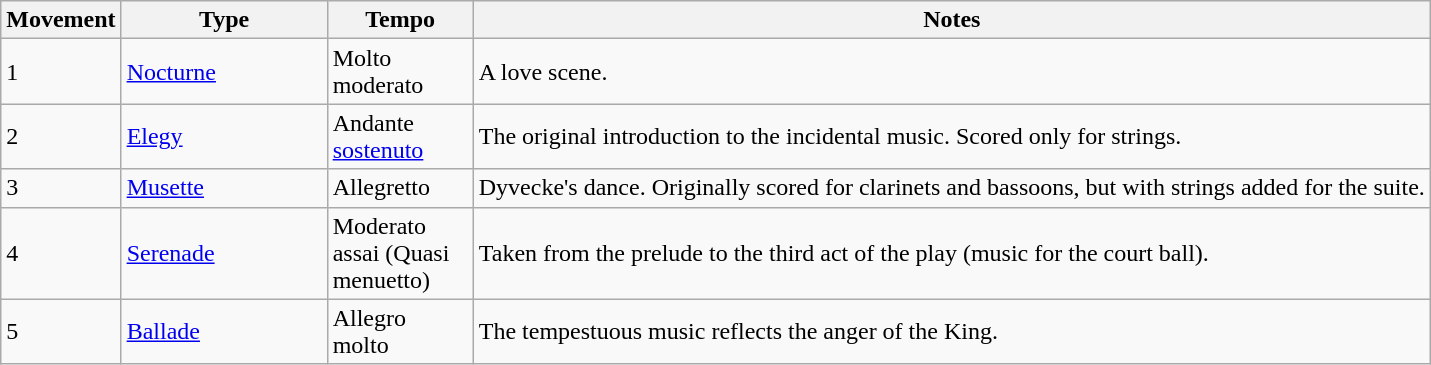<table class="wikitable" border="1">
<tr>
<th bgcolor=ececec width="20px">Movement</th>
<th bgcolor=ececec width="130px">Type</th>
<th bgcolor=ececec width="90px">Tempo</th>
<th bgcolor=ececec>Notes</th>
</tr>
<tr>
<td>1</td>
<td><a href='#'>Nocturne</a></td>
<td>Molto moderato</td>
<td>A love scene.</td>
</tr>
<tr>
<td>2</td>
<td><a href='#'>Elegy</a></td>
<td>Andante <a href='#'>sostenuto</a></td>
<td>The original introduction to the incidental music. Scored only for strings.</td>
</tr>
<tr>
<td>3</td>
<td><a href='#'>Musette</a></td>
<td>Allegretto</td>
<td>Dyvecke's dance. Originally scored for clarinets and bassoons, but with strings added for the suite.</td>
</tr>
<tr>
<td>4</td>
<td><a href='#'>Serenade</a></td>
<td>Moderato assai (Quasi menuetto)</td>
<td>Taken from the prelude to the third act of the play (music for the court ball).</td>
</tr>
<tr>
<td>5</td>
<td><a href='#'>Ballade</a></td>
<td>Allegro molto</td>
<td>The tempestuous music reflects the anger of the King.</td>
</tr>
</table>
